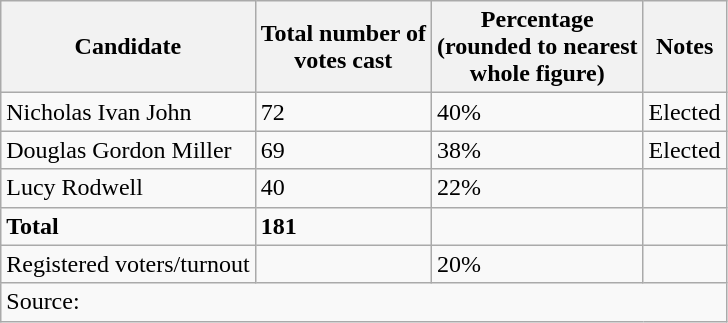<table class="wikitable">
<tr>
<th><strong>Candidate</strong></th>
<th><strong>Total number of</strong><br><strong>votes cast</strong></th>
<th><strong>Percentage</strong><br><strong>(rounded to nearest</strong><br><strong>whole figure)</strong></th>
<th><strong>Notes</strong></th>
</tr>
<tr>
<td>Nicholas Ivan John</td>
<td>72</td>
<td>40%</td>
<td>Elected</td>
</tr>
<tr>
<td>Douglas Gordon Miller</td>
<td>69</td>
<td>38%</td>
<td>Elected</td>
</tr>
<tr>
<td>Lucy Rodwell</td>
<td>40</td>
<td>22%</td>
<td></td>
</tr>
<tr>
<td><strong>Total</strong></td>
<td><strong>181</strong></td>
<td></td>
<td></td>
</tr>
<tr>
<td>Registered voters/turnout</td>
<td></td>
<td>20%</td>
<td></td>
</tr>
<tr>
<td colspan="4">Source: </td>
</tr>
</table>
